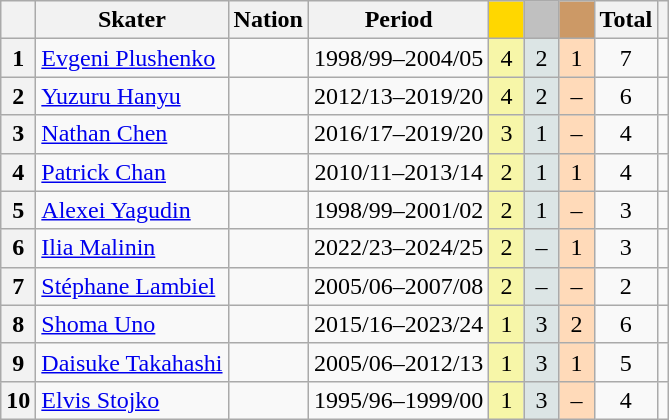<table class="wikitable unsortable" style="text-align:center">
<tr>
<th scope="col"></th>
<th scope="col">Skater</th>
<th scope="col">Nation</th>
<th scope="col">Period</th>
<th scope="col" style="width:1em; background-color:gold"></th>
<th scope="col" style="width:1em;background-color:silver"></th>
<th scope="col" style="width:1em;background-color:#CC9966"></th>
<th scope="col">Total</th>
<th scope="col"></th>
</tr>
<tr>
<th scope="row">1</th>
<td align="left"><a href='#'>Evgeni Plushenko</a></td>
<td align="left"></td>
<td>1998/99–2004/05</td>
<td bgcolor="#F7F6A8">4</td>
<td bgcolor="#DCE5E5">2</td>
<td bgcolor="#FFDAB9">1</td>
<td>7</td>
<td></td>
</tr>
<tr>
<th scope="row">2</th>
<td align="left"><a href='#'>Yuzuru Hanyu</a></td>
<td align="left"></td>
<td>2012/13–2019/20</td>
<td bgcolor="#F7F6A8">4</td>
<td bgcolor="#DCE5E5">2</td>
<td bgcolor="#FFDAB9">–</td>
<td>6</td>
<td></td>
</tr>
<tr>
<th scope="row">3</th>
<td align="left"><a href='#'>Nathan Chen</a></td>
<td align="left"></td>
<td>2016/17–2019/20</td>
<td bgcolor="#F7F6A8">3</td>
<td bgcolor="#DCE5E5">1</td>
<td bgcolor="#FFDAB9">–</td>
<td>4</td>
<td></td>
</tr>
<tr>
<th scope="row">4</th>
<td align="left"><a href='#'>Patrick Chan</a></td>
<td align="left"></td>
<td>2010/11–2013/14</td>
<td bgcolor="#F7F6A8">2</td>
<td bgcolor="#DCE5E5">1</td>
<td bgcolor="#FFDAB9">1</td>
<td>4</td>
<td></td>
</tr>
<tr>
<th scope="row">5</th>
<td align="left"><a href='#'>Alexei Yagudin</a></td>
<td align="left"></td>
<td>1998/99–2001/02</td>
<td bgcolor="#F7F6A8">2</td>
<td bgcolor="#DCE5E5">1</td>
<td bgcolor="#FFDAB9">–</td>
<td>3</td>
<td></td>
</tr>
<tr>
<th scope="row">6</th>
<td align="left"><a href='#'>Ilia Malinin</a></td>
<td align="left"></td>
<td>2022/23–2024/25</td>
<td bgcolor="#F7F6A8">2</td>
<td bgcolor="#DCE5E5">–</td>
<td bgcolor="#FFDAB9">1</td>
<td>3</td>
<td></td>
</tr>
<tr>
<th scope="row">7</th>
<td align="left"><a href='#'>Stéphane Lambiel</a></td>
<td align="left"></td>
<td>2005/06–2007/08</td>
<td bgcolor="#F7F6A8">2</td>
<td bgcolor="#DCE5E5">–</td>
<td bgcolor="#FFDAB9">–</td>
<td>2</td>
<td></td>
</tr>
<tr>
<th scope="row">8</th>
<td align="left"><a href='#'>Shoma Uno</a></td>
<td align="left"></td>
<td>2015/16–2023/24</td>
<td bgcolor="#F7F6A8">1</td>
<td bgcolor="#DCE5E5">3</td>
<td bgcolor="#FFDAB9">2</td>
<td>6</td>
<td></td>
</tr>
<tr>
<th scope="row">9</th>
<td align="left"><a href='#'>Daisuke Takahashi</a></td>
<td align="left"></td>
<td>2005/06–2012/13</td>
<td bgcolor="#F7F6A8">1</td>
<td bgcolor="#DCE5E5">3</td>
<td bgcolor="#FFDAB9">1</td>
<td>5</td>
<td></td>
</tr>
<tr>
<th scope="row">10</th>
<td align="left"><a href='#'>Elvis Stojko</a></td>
<td align="left"></td>
<td>1995/96–1999/00</td>
<td bgcolor="#F7F6A8">1</td>
<td bgcolor="#DCE5E5">3</td>
<td bgcolor="#FFDAB9">–</td>
<td>4</td>
<td></td>
</tr>
</table>
